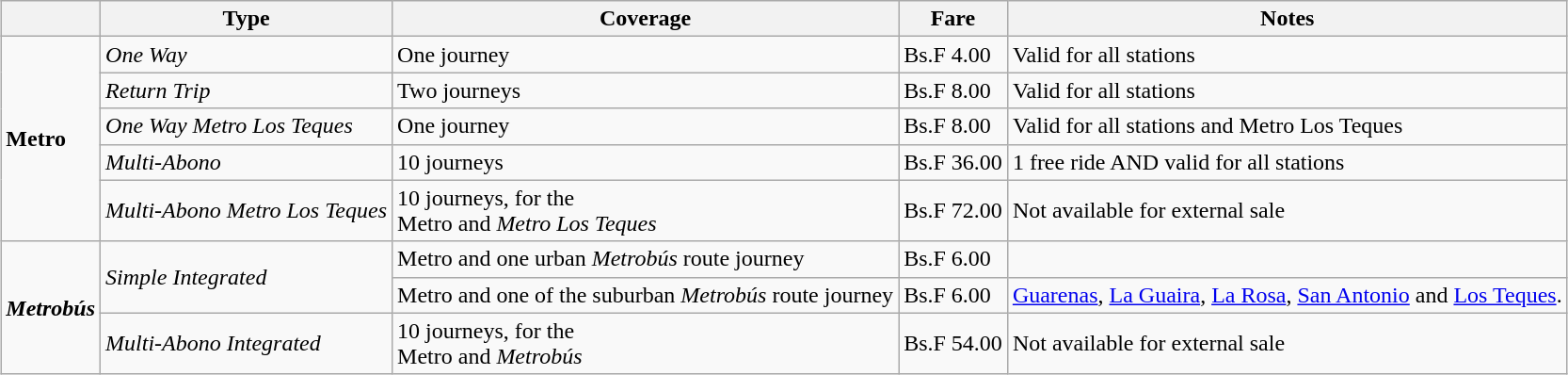<table class="wikitable" style="margin:auto;">
<tr>
<th></th>
<th>Type</th>
<th>Coverage</th>
<th>Fare</th>
<th>Notes</th>
</tr>
<tr>
<td rowspan=5><strong>Metro</strong></td>
<td><em>One Way</em></td>
<td>One journey</td>
<td>Bs.F 4.00</td>
<td>Valid for all stations</td>
</tr>
<tr>
<td><em>Return Trip</em></td>
<td>Two journeys</td>
<td>Bs.F 8.00</td>
<td>Valid for all stations</td>
</tr>
<tr>
<td><em>One Way Metro Los Teques</em></td>
<td>One journey</td>
<td>Bs.F 8.00</td>
<td>Valid for all stations and Metro Los Teques</td>
</tr>
<tr>
<td><em>Multi-Abono</em></td>
<td>10 journeys</td>
<td>Bs.F 36.00</td>
<td>1 free ride AND valid for all stations</td>
</tr>
<tr>
<td><em>Multi-Abono Metro Los Teques</em></td>
<td>10 journeys, for the<br>Metro and <em>Metro Los Teques</em><br></td>
<td>Bs.F 72.00</td>
<td>Not available for external sale</td>
</tr>
<tr>
<td rowspan=3><strong><em>Metrobús</em></strong></td>
<td rowspan=2><em>Simple Integrated</em></td>
<td>Metro and one urban <em>Metrobús</em> route journey</td>
<td>Bs.F 6.00</td>
</tr>
<tr>
<td>Metro and one of the suburban <em>Metrobús</em> route journey</td>
<td>Bs.F 6.00</td>
<td><a href='#'>Guarenas</a>, <a href='#'>La Guaira</a>, <a href='#'>La Rosa</a>, <a href='#'>San Antonio</a> and <a href='#'>Los Teques</a>.</td>
</tr>
<tr>
<td><em>Multi-Abono Integrated</em></td>
<td>10 journeys, for the<br>Metro and <em>Metrobús</em><br></td>
<td>Bs.F 54.00</td>
<td>Not available for external sale</td>
</tr>
</table>
